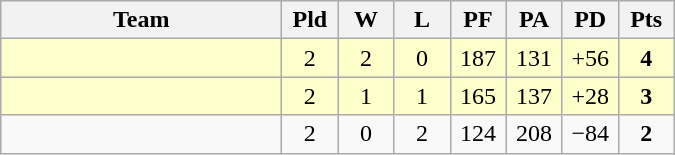<table class=wikitable style="text-align:center">
<tr>
<th width=180>Team</th>
<th width=30>Pld</th>
<th width=30>W</th>
<th width=30>L</th>
<th width=30>PF</th>
<th width=30>PA</th>
<th width=30>PD</th>
<th width=30>Pts</th>
</tr>
<tr align=center bgcolor="#ffffcc">
<td align="left"></td>
<td>2</td>
<td>2</td>
<td>0</td>
<td>187</td>
<td>131</td>
<td>+56</td>
<td><strong>4</strong></td>
</tr>
<tr align=center bgcolor="#ffffcc">
<td align="left"></td>
<td>2</td>
<td>1</td>
<td>1</td>
<td>165</td>
<td>137</td>
<td>+28</td>
<td><strong>3</strong></td>
</tr>
<tr>
<td align="left"></td>
<td>2</td>
<td>0</td>
<td>2</td>
<td>124</td>
<td>208</td>
<td>−84</td>
<td><strong>2</strong></td>
</tr>
</table>
